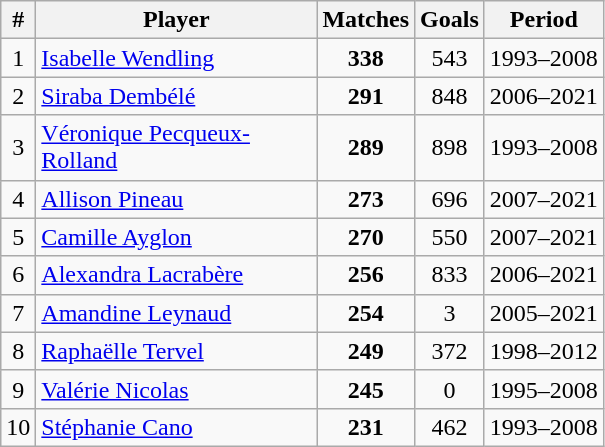<table class="wikitable sortable" style="text-align:center">
<tr>
<th>#</th>
<th width=180px>Player</th>
<th>Matches</th>
<th>Goals</th>
<th>Period</th>
</tr>
<tr>
<td>1</td>
<td align="left"><a href='#'>Isabelle Wendling</a></td>
<td><strong>338</strong></td>
<td>543</td>
<td>1993–2008</td>
</tr>
<tr>
<td>2</td>
<td align="left"><a href='#'>Siraba Dembélé</a></td>
<td><strong>291</strong></td>
<td>848</td>
<td>2006–2021</td>
</tr>
<tr>
<td>3</td>
<td align="left"><a href='#'>Véronique Pecqueux-Rolland</a></td>
<td><strong>289</strong></td>
<td>898</td>
<td>1993–2008</td>
</tr>
<tr>
<td>4</td>
<td align="left"><a href='#'>Allison Pineau</a></td>
<td><strong>273</strong></td>
<td>696</td>
<td>2007–2021</td>
</tr>
<tr>
<td>5</td>
<td align="left"><a href='#'>Camille Ayglon</a></td>
<td><strong>270</strong></td>
<td>550</td>
<td>2007–2021</td>
</tr>
<tr>
<td>6</td>
<td align="left"><a href='#'>Alexandra Lacrabère</a></td>
<td><strong>256</strong></td>
<td>833</td>
<td>2006–2021</td>
</tr>
<tr>
<td>7</td>
<td align="left"><a href='#'>Amandine Leynaud</a></td>
<td><strong>254</strong></td>
<td>3</td>
<td>2005–2021</td>
</tr>
<tr>
<td>8</td>
<td align="left"><a href='#'>Raphaëlle Tervel</a></td>
<td><strong>249</strong></td>
<td>372</td>
<td>1998–2012</td>
</tr>
<tr>
<td>9</td>
<td align="left"><a href='#'>Valérie Nicolas</a></td>
<td><strong>245</strong></td>
<td>0</td>
<td>1995–2008</td>
</tr>
<tr>
<td>10</td>
<td align="left"><a href='#'>Stéphanie Cano</a></td>
<td><strong>231</strong></td>
<td>462</td>
<td>1993–2008</td>
</tr>
</table>
